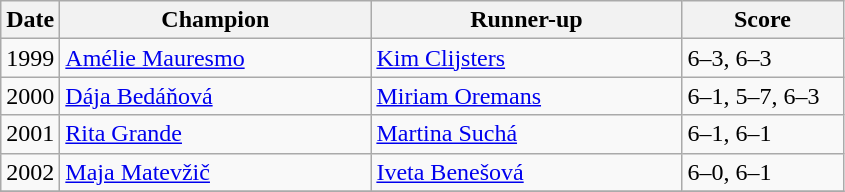<table class="wikitable">
<tr>
<th>Date</th>
<th width="200">Champion</th>
<th width="200">Runner-up</th>
<th width="100">Score</th>
</tr>
<tr>
<td>1999</td>
<td> <a href='#'>Amélie Mauresmo</a></td>
<td> <a href='#'>Kim Clijsters</a></td>
<td>6–3, 6–3</td>
</tr>
<tr>
<td>2000</td>
<td> <a href='#'>Dája Bedáňová</a></td>
<td> <a href='#'>Miriam Oremans</a></td>
<td>6–1, 5–7, 6–3</td>
</tr>
<tr>
<td>2001</td>
<td> <a href='#'>Rita Grande</a></td>
<td> <a href='#'>Martina Suchá</a></td>
<td>6–1, 6–1</td>
</tr>
<tr>
<td>2002</td>
<td> <a href='#'>Maja Matevžič</a></td>
<td> <a href='#'>Iveta Benešová</a></td>
<td>6–0, 6–1</td>
</tr>
<tr>
</tr>
</table>
